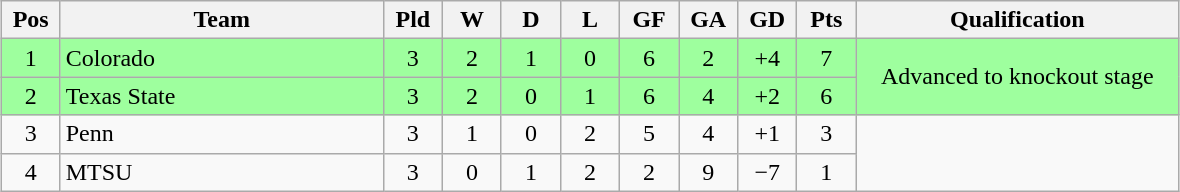<table class="wikitable" style="text-align:center; margin: 1em auto">
<tr>
<th style="width:2em">Pos</th>
<th style="width:13em">Team</th>
<th style="width:2em">Pld</th>
<th style="width:2em">W</th>
<th style="width:2em">D</th>
<th style="width:2em">L</th>
<th style="width:2em">GF</th>
<th style="width:2em">GA</th>
<th style="width:2em">GD</th>
<th style="width:2em">Pts</th>
<th style="width:13em">Qualification</th>
</tr>
<tr bgcolor="#9eff9e">
<td>1</td>
<td style="text-align:left">Colorado</td>
<td>3</td>
<td>2</td>
<td>1</td>
<td>0</td>
<td>6</td>
<td>2</td>
<td>+4</td>
<td>7</td>
<td rowspan="2">Advanced to knockout stage</td>
</tr>
<tr bgcolor="#9eff9e">
<td>2</td>
<td style="text-align:left">Texas State</td>
<td>3</td>
<td>2</td>
<td>0</td>
<td>1</td>
<td>6</td>
<td>4</td>
<td>+2</td>
<td>6</td>
</tr>
<tr>
<td>3</td>
<td style="text-align:left">Penn</td>
<td>3</td>
<td>1</td>
<td>0</td>
<td>2</td>
<td>5</td>
<td>4</td>
<td>+1</td>
<td>3</td>
</tr>
<tr>
<td>4</td>
<td style="text-align:left">MTSU</td>
<td>3</td>
<td>0</td>
<td>1</td>
<td>2</td>
<td>2</td>
<td>9</td>
<td>−7</td>
<td>1</td>
</tr>
</table>
